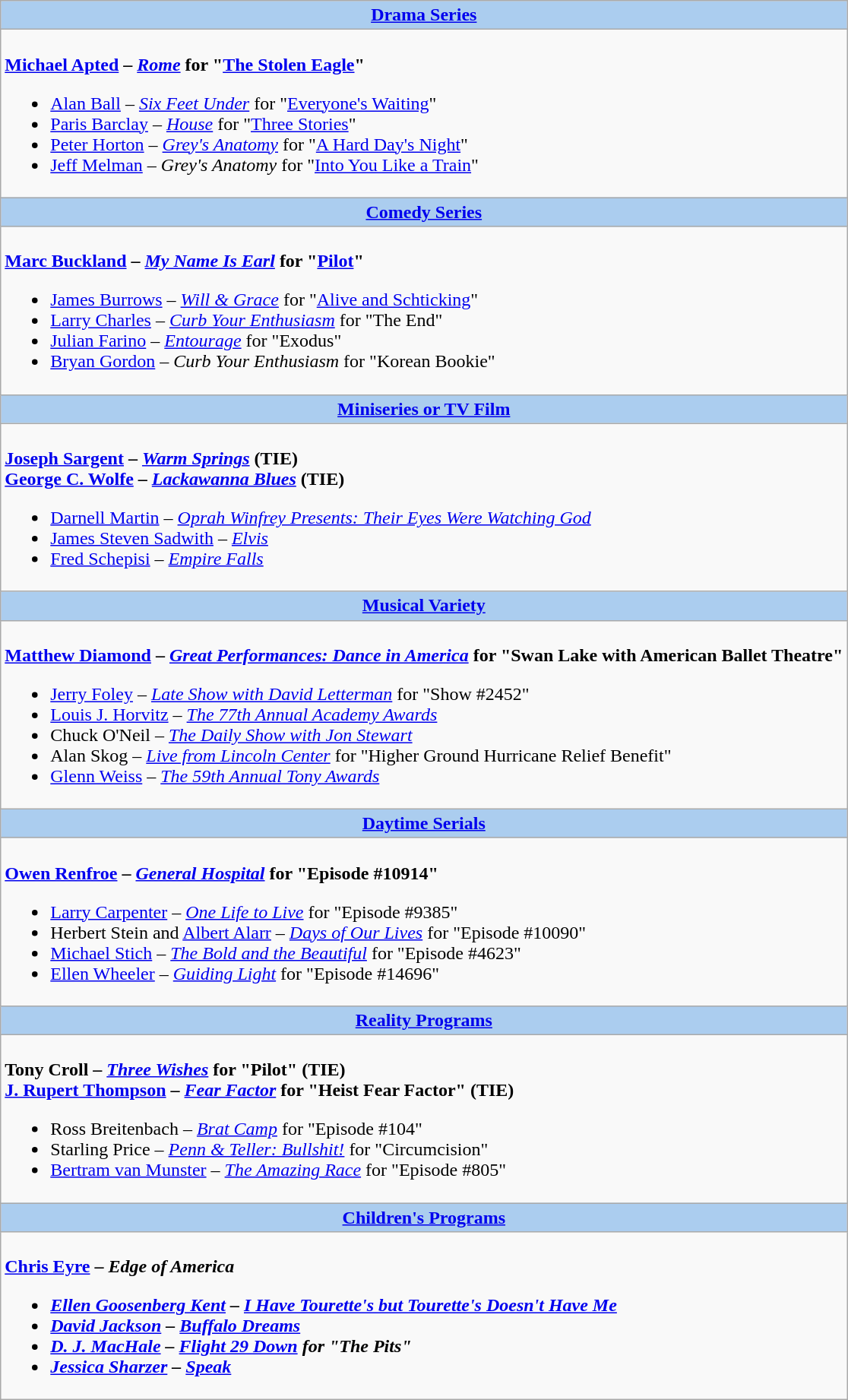<table class=wikitable style="width="100%">
<tr>
<th colspan="2" style="background:#abcdef;"><a href='#'>Drama Series</a></th>
</tr>
<tr>
<td colspan="2" style="vertical-align:top;"><br><strong><a href='#'>Michael Apted</a> – <em><a href='#'>Rome</a></em> for "<a href='#'>The Stolen Eagle</a>"</strong><ul><li><a href='#'>Alan Ball</a> – <em><a href='#'>Six Feet Under</a></em> for "<a href='#'>Everyone's Waiting</a>"</li><li><a href='#'>Paris Barclay</a> – <em><a href='#'>House</a></em> for "<a href='#'>Three Stories</a>"</li><li><a href='#'>Peter Horton</a> – <em><a href='#'>Grey's Anatomy</a></em> for "<a href='#'>A Hard Day's Night</a>"</li><li><a href='#'>Jeff Melman</a> – <em>Grey's Anatomy</em> for "<a href='#'>Into You Like a Train</a>"</li></ul></td>
</tr>
<tr>
<th colspan="2" style="background:#abcdef;"><a href='#'>Comedy Series</a></th>
</tr>
<tr>
<td colspan="2" style="vertical-align:top;"><br><strong><a href='#'>Marc Buckland</a> – <em><a href='#'>My Name Is Earl</a></em> for "<a href='#'>Pilot</a>"</strong><ul><li><a href='#'>James Burrows</a> – <em><a href='#'>Will & Grace</a></em> for "<a href='#'>Alive and Schticking</a>"</li><li><a href='#'>Larry Charles</a> – <em><a href='#'>Curb Your Enthusiasm</a></em> for "The End"</li><li><a href='#'>Julian Farino</a> – <em><a href='#'>Entourage</a></em> for "Exodus"</li><li><a href='#'>Bryan Gordon</a> – <em>Curb Your Enthusiasm</em> for "Korean Bookie"</li></ul></td>
</tr>
<tr>
<th colspan="2" style="background:#abcdef;"><a href='#'>Miniseries or TV Film</a></th>
</tr>
<tr>
<td colspan="2" style="vertical-align:top;"><br><strong><a href='#'>Joseph Sargent</a> – <em><a href='#'>Warm Springs</a></em> (TIE)<br><a href='#'>George C. Wolfe</a> – <em><a href='#'>Lackawanna Blues</a></em> (TIE)</strong><ul><li><a href='#'>Darnell Martin</a> – <em><a href='#'>Oprah Winfrey Presents: Their Eyes Were Watching God</a></em></li><li><a href='#'>James Steven Sadwith</a> – <em><a href='#'>Elvis</a></em></li><li><a href='#'>Fred Schepisi</a> – <em><a href='#'>Empire Falls</a></em></li></ul></td>
</tr>
<tr>
<th colspan="2" style="background:#abcdef;"><a href='#'>Musical Variety</a></th>
</tr>
<tr>
<td colspan="2" style="vertical-align:top;"><br><strong><a href='#'>Matthew Diamond</a> – <em><a href='#'>Great Performances: Dance in America</a></em> for "Swan Lake with American Ballet Theatre"</strong><ul><li><a href='#'>Jerry Foley</a> – <em><a href='#'>Late Show with David Letterman</a></em> for "Show #2452"</li><li><a href='#'>Louis J. Horvitz</a> – <em><a href='#'>The 77th Annual Academy Awards</a></em></li><li>Chuck O'Neil – <em><a href='#'>The Daily Show with Jon Stewart</a></em></li><li>Alan Skog – <em><a href='#'>Live from Lincoln Center</a></em> for "Higher Ground Hurricane Relief Benefit"</li><li><a href='#'>Glenn Weiss</a> – <em><a href='#'>The 59th Annual Tony Awards</a></em></li></ul></td>
</tr>
<tr>
<th colspan="2" style="background:#abcdef;"><a href='#'>Daytime Serials</a></th>
</tr>
<tr>
<td colspan="2" style="vertical-align:top;"><br><strong><a href='#'>Owen Renfroe</a> – <em><a href='#'>General Hospital</a></em> for "Episode #10914"</strong><ul><li><a href='#'>Larry Carpenter</a> – <em><a href='#'>One Life to Live</a></em> for "Episode #9385"</li><li>Herbert Stein and <a href='#'>Albert Alarr</a> – <em><a href='#'>Days of Our Lives</a></em> for "Episode #10090"</li><li><a href='#'>Michael Stich</a> – <em><a href='#'>The Bold and the Beautiful</a></em> for "Episode #4623"</li><li><a href='#'>Ellen Wheeler</a> – <em><a href='#'>Guiding Light</a></em> for "Episode #14696"</li></ul></td>
</tr>
<tr>
<th colspan="2" style="background:#abcdef;"><a href='#'>Reality Programs</a></th>
</tr>
<tr>
<td colspan="2" style="vertical-align:top;"><br><strong>Tony Croll – <em><a href='#'>Three Wishes</a></em> for "Pilot" (TIE)<br><a href='#'>J. Rupert Thompson</a> – <em><a href='#'>Fear Factor</a></em> for "Heist Fear Factor" (TIE)</strong><ul><li>Ross Breitenbach – <em><a href='#'>Brat Camp</a></em> for "Episode #104"</li><li>Starling Price – <em><a href='#'>Penn & Teller: Bullshit!</a></em> for "Circumcision"</li><li><a href='#'>Bertram van Munster</a> – <em><a href='#'>The Amazing Race</a></em> for "Episode #805"</li></ul></td>
</tr>
<tr>
<th colspan="2" style="background:#abcdef;"><a href='#'>Children's Programs</a></th>
</tr>
<tr>
<td colspan="2" style="vertical-align:top;"><br><strong><a href='#'>Chris Eyre</a> – <em>Edge of America<strong><em><ul><li><a href='#'>Ellen Goosenberg Kent</a> – </em><a href='#'>I Have Tourette's but Tourette's Doesn't Have Me</a><em></li><li><a href='#'>David Jackson</a> – </em><a href='#'>Buffalo Dreams</a><em></li><li><a href='#'>D. J. MacHale</a> – </em><a href='#'>Flight 29 Down</a><em> for "The Pits"</li><li><a href='#'>Jessica Sharzer</a> – </em><a href='#'>Speak</a><em></li></ul></td>
</tr>
</table>
